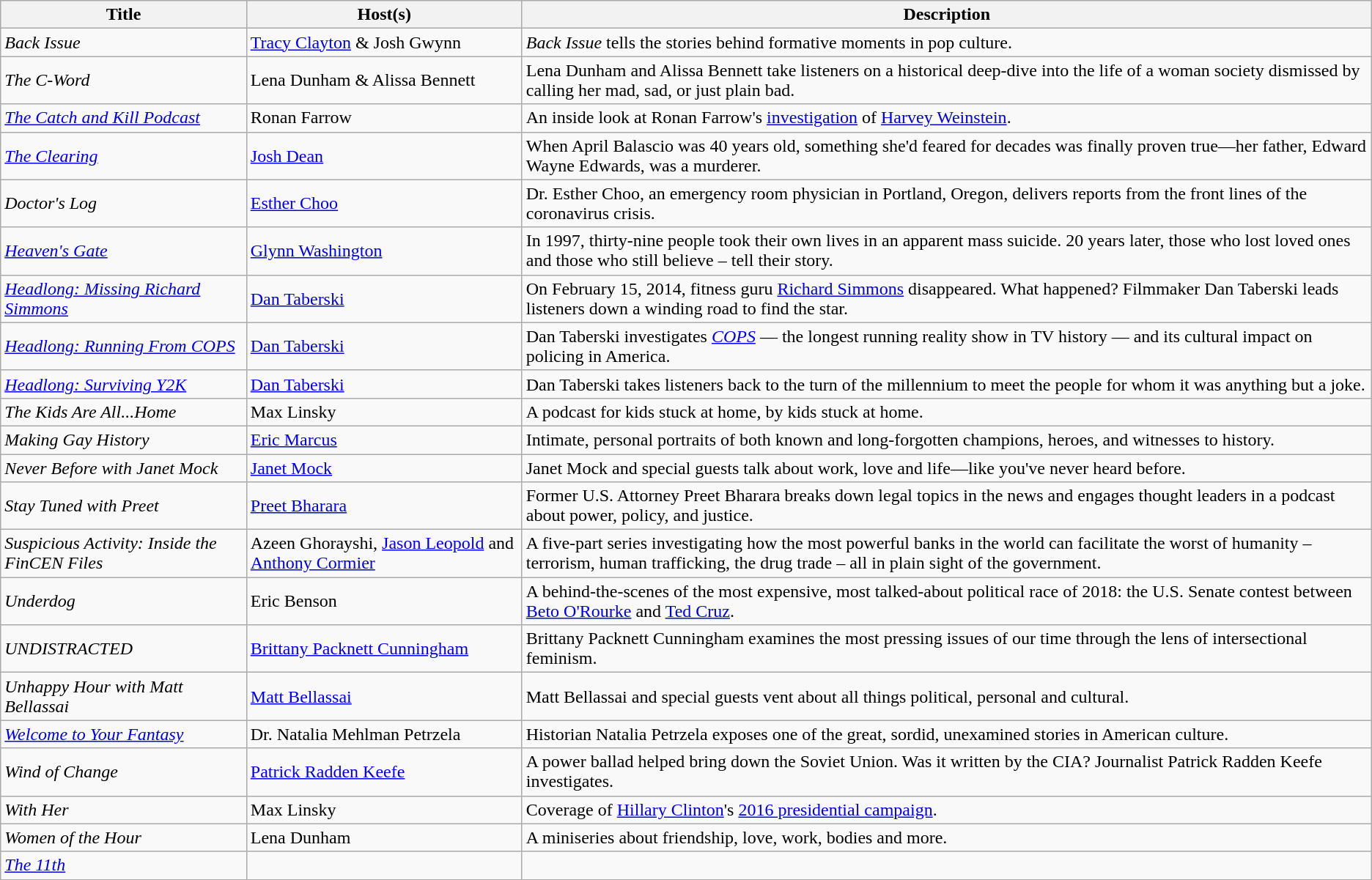<table class="wikitable sortable mw-collapsible">
<tr>
<th>Title</th>
<th>Host(s)</th>
<th>Description</th>
</tr>
<tr>
<td><em>Back Issue</em></td>
<td><a href='#'>Tracy Clayton</a> & Josh Gwynn</td>
<td><em>Back Issue</em> tells the stories behind formative moments in pop culture.</td>
</tr>
<tr>
<td><em>The C-Word</em></td>
<td>Lena Dunham & Alissa Bennett</td>
<td>Lena Dunham and Alissa Bennett take listeners on a historical deep-dive into the life of a woman society dismissed by calling her mad, sad, or just plain bad.</td>
</tr>
<tr>
<td><em><a href='#'>The Catch and Kill Podcast</a></em></td>
<td>Ronan Farrow</td>
<td>An inside look at Ronan Farrow's <a href='#'>investigation</a> of <a href='#'>Harvey Weinstein</a>.</td>
</tr>
<tr>
<td><em><a href='#'>The Clearing</a></em></td>
<td><a href='#'>Josh Dean</a></td>
<td>When April Balascio was 40 years old, something she'd feared for decades was finally proven true—her father, Edward Wayne Edwards, was a murderer.</td>
</tr>
<tr>
<td><em>Doctor's Log</em></td>
<td><a href='#'>Esther Choo</a></td>
<td>Dr. Esther Choo, an emergency room physician in Portland, Oregon, delivers reports from the front lines of the coronavirus crisis.</td>
</tr>
<tr>
<td><em><a href='#'>Heaven's Gate</a></em></td>
<td><a href='#'>Glynn Washington</a></td>
<td>In 1997, thirty-nine people took their own lives in an apparent mass suicide. 20 years later, those who lost loved ones and those who still believe – tell their story.</td>
</tr>
<tr>
<td><em><a href='#'>Headlong: Missing Richard Simmons</a></em></td>
<td><a href='#'>Dan Taberski</a></td>
<td>On February 15, 2014, fitness guru <a href='#'>Richard Simmons</a> disappeared. What happened? Filmmaker Dan Taberski leads listeners down a winding road to find the star.</td>
</tr>
<tr>
<td><em><a href='#'>Headlong: Running From COPS</a></em></td>
<td><a href='#'>Dan Taberski</a></td>
<td>Dan Taberski investigates <a href='#'><em>COPS</em></a> — the longest running reality show in TV history — and its cultural impact on policing in America.</td>
</tr>
<tr>
<td><em><a href='#'>Headlong: Surviving Y2K</a></em></td>
<td><a href='#'>Dan Taberski</a></td>
<td>Dan Taberski takes listeners back to the turn of the millennium to meet the people for whom it was anything but a joke.</td>
</tr>
<tr>
<td><em>The Kids Are All...Home</em></td>
<td>Max Linsky</td>
<td>A podcast for kids stuck at home, by kids stuck at home.</td>
</tr>
<tr>
<td><em>Making Gay History</em></td>
<td><a href='#'>Eric Marcus</a></td>
<td>Intimate, personal portraits of both known and long-forgotten champions, heroes, and witnesses to history.</td>
</tr>
<tr>
<td><em>Never Before with Janet Mock</em></td>
<td><a href='#'>Janet Mock</a></td>
<td>Janet Mock and special guests talk about work, love and life—like you've never heard before.</td>
</tr>
<tr>
<td><em>Stay Tuned with Preet</em></td>
<td><a href='#'>Preet Bharara</a></td>
<td>Former U.S. Attorney Preet Bharara breaks down legal topics in the news and engages thought leaders in a podcast about power, policy, and justice.</td>
</tr>
<tr>
<td><em>Suspicious Activity: Inside the FinCEN Files</em></td>
<td>Azeen Ghorayshi, <a href='#'>Jason Leopold</a> and <a href='#'>Anthony Cormier</a></td>
<td>A five-part series investigating how the most powerful banks in the world can facilitate the worst of humanity – terrorism, human trafficking, the drug trade – all in plain sight of the government.</td>
</tr>
<tr>
<td><em>Underdog</em></td>
<td>Eric Benson</td>
<td>A behind-the-scenes of the most expensive, most talked-about political race of 2018: the U.S. Senate contest between <a href='#'>Beto O'Rourke</a> and <a href='#'>Ted Cruz</a>.</td>
</tr>
<tr>
<td><em>UNDISTRACTED</em></td>
<td><a href='#'>Brittany Packnett Cunningham</a></td>
<td>Brittany Packnett Cunningham examines the most pressing issues of our time through the lens of intersectional feminism.</td>
</tr>
<tr>
<td><em>Unhappy Hour with Matt Bellassai</em></td>
<td><a href='#'>Matt Bellassai</a></td>
<td>Matt Bellassai and special guests vent about all things political, personal and cultural.</td>
</tr>
<tr>
<td><em><a href='#'>Welcome to Your Fantasy</a></em></td>
<td>Dr. Natalia Mehlman Petrzela</td>
<td>Historian Natalia Petrzela exposes one of the great, sordid, unexamined stories in American culture.</td>
</tr>
<tr>
<td><em>Wind of Change</em></td>
<td><a href='#'>Patrick Radden Keefe</a></td>
<td>A power ballad helped bring down the Soviet Union. Was it written by the CIA? Journalist Patrick Radden Keefe investigates.</td>
</tr>
<tr>
<td><em>With Her</em></td>
<td>Max Linsky</td>
<td>Coverage of <a href='#'>Hillary Clinton</a>'s <a href='#'>2016 presidential campaign</a>.</td>
</tr>
<tr>
<td><em>Women of the Hour</em></td>
<td>Lena Dunham</td>
<td>A miniseries about friendship, love, work, bodies and more.</td>
</tr>
<tr>
<td><em><a href='#'>The 11th</a></em></td>
<td></td>
<td></td>
</tr>
</table>
